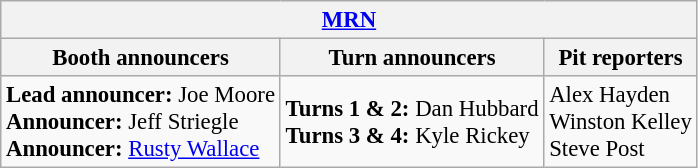<table class="wikitable" style="font-size: 95%;">
<tr>
<th colspan="3"><a href='#'>MRN</a></th>
</tr>
<tr>
<th>Booth announcers</th>
<th>Turn announcers</th>
<th>Pit reporters</th>
</tr>
<tr>
<td><strong>Lead announcer:</strong> Joe Moore<br><strong>Announcer:</strong> Jeff Striegle<br><strong>Announcer:</strong> <a href='#'>Rusty Wallace</a></td>
<td><strong>Turns 1 & 2:</strong> Dan Hubbard<br><strong>Turns 3 & 4:</strong> Kyle Rickey</td>
<td>Alex Hayden<br>Winston Kelley<br>Steve Post</td>
</tr>
</table>
